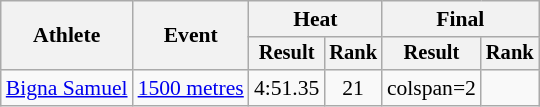<table class=wikitable style=font-size:90%>
<tr>
<th rowspan=2>Athlete</th>
<th rowspan=2>Event</th>
<th colspan=2>Heat</th>
<th colspan=2>Final</th>
</tr>
<tr style=font-size:95%>
<th>Result</th>
<th>Rank</th>
<th>Result</th>
<th>Rank</th>
</tr>
<tr align=center>
<td align=left><a href='#'>Bigna Samuel</a></td>
<td align=left><a href='#'>1500 metres</a></td>
<td>4:51.35</td>
<td>21</td>
<td>colspan=2 </td>
</tr>
</table>
